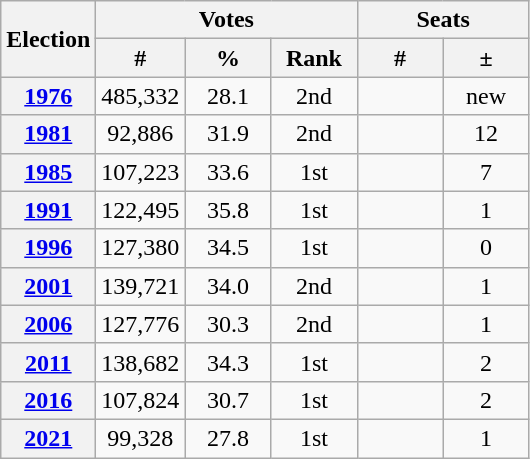<table class=wikitable style="text-align:center">
<tr>
<th rowspan=2>Election</th>
<th colspan=3>Votes</th>
<th colspan=2>Seats</th>
</tr>
<tr>
<th style="width:50px">#</th>
<th style="width:50px">%</th>
<th style="width:50px">Rank</th>
<th style="width:50px">#</th>
<th style="width:50px">±</th>
</tr>
<tr>
<th><a href='#'>1976</a></th>
<td>485,332</td>
<td>28.1</td>
<td>2nd</td>
<td style="text-align:right;"></td>
<td>new</td>
</tr>
<tr>
<th><a href='#'>1981</a></th>
<td>92,886</td>
<td>31.9</td>
<td>2nd</td>
<td style="text-align:right;"></td>
<td> 12</td>
</tr>
<tr>
<th><a href='#'>1985</a></th>
<td>107,223</td>
<td>33.6</td>
<td>1st</td>
<td style="text-align:right;"></td>
<td> 7</td>
</tr>
<tr>
<th><a href='#'>1991</a></th>
<td>122,495</td>
<td>35.8</td>
<td>1st</td>
<td style="text-align:right;"></td>
<td> 1</td>
</tr>
<tr>
<th><a href='#'>1996</a></th>
<td>127,380</td>
<td>34.5</td>
<td>1st</td>
<td style="text-align:right;"></td>
<td> 0</td>
</tr>
<tr>
<th><a href='#'>2001</a></th>
<td>139,721</td>
<td>34.0</td>
<td>2nd</td>
<td style="text-align:right;"></td>
<td> 1</td>
</tr>
<tr>
<th><a href='#'>2006</a></th>
<td>127,776</td>
<td>30.3</td>
<td>2nd</td>
<td style="text-align:right;"></td>
<td> 1</td>
</tr>
<tr>
<th><a href='#'>2011</a></th>
<td>138,682</td>
<td>34.3</td>
<td>1st</td>
<td style="text-align:right;"></td>
<td> 2</td>
</tr>
<tr>
<th><a href='#'>2016</a></th>
<td>107,824</td>
<td>30.7</td>
<td>1st</td>
<td style="text-align:right;"></td>
<td> 2</td>
</tr>
<tr>
<th><a href='#'>2021</a></th>
<td>99,328</td>
<td>27.8</td>
<td>1st</td>
<td style="text-align:right;"></td>
<td> 1</td>
</tr>
</table>
